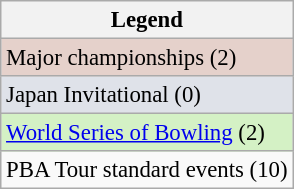<table class="wikitable" style="font-size:95%;">
<tr>
<th>Legend</th>
</tr>
<tr style="background:#e5d1cb;">
<td>Major championships (2)</td>
</tr>
<tr style="background:#dfe2e9;">
<td>Japan Invitational (0)</td>
</tr>
<tr style="background:#d4f1c5;">
<td><a href='#'>World Series of Bowling</a> (2)</td>
</tr>
<tr>
<td>PBA Tour standard events (10)</td>
</tr>
</table>
